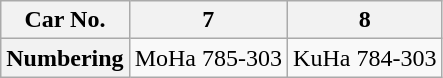<table class="wikitable">
<tr>
<th>Car No.</th>
<th>7</th>
<th>8</th>
</tr>
<tr>
<th>Numbering</th>
<td>MoHa 785-303</td>
<td>KuHa 784-303</td>
</tr>
</table>
